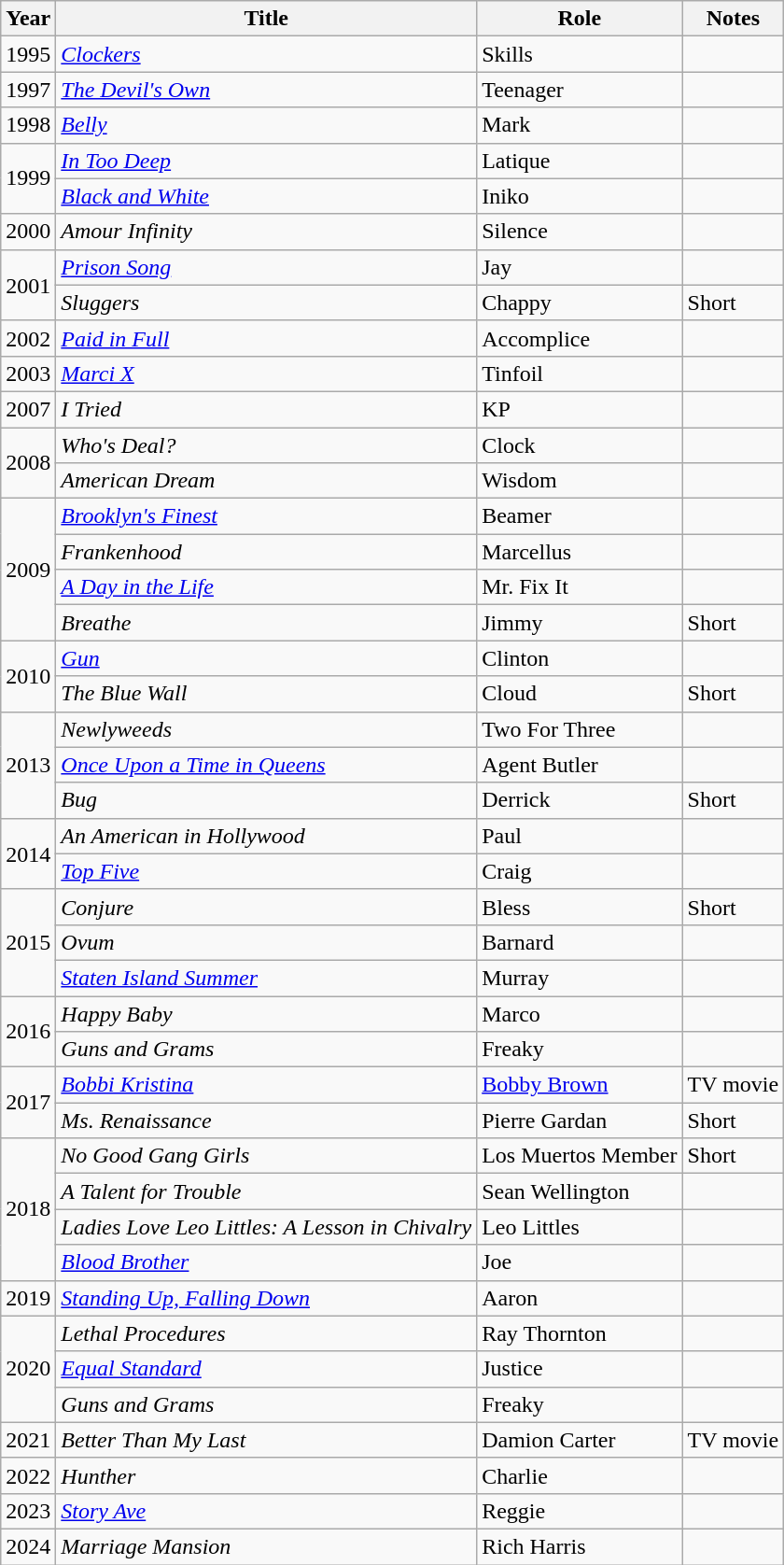<table class="wikitable sortable">
<tr>
<th>Year</th>
<th>Title</th>
<th>Role</th>
<th>Notes</th>
</tr>
<tr>
<td>1995</td>
<td><a href='#'><em>Clockers</em></a></td>
<td>Skills</td>
<td></td>
</tr>
<tr>
<td>1997</td>
<td><em><a href='#'>The Devil's Own</a></em></td>
<td>Teenager</td>
<td></td>
</tr>
<tr>
<td>1998</td>
<td><a href='#'><em>Belly</em></a></td>
<td>Mark</td>
<td></td>
</tr>
<tr>
<td rowspan="2">1999</td>
<td><a href='#'><em>In Too Deep</em></a></td>
<td>Latique</td>
<td></td>
</tr>
<tr>
<td><a href='#'><em>Black and White</em></a></td>
<td>Iniko</td>
<td></td>
</tr>
<tr>
<td>2000</td>
<td><em>Amour Infinity</em></td>
<td>Silence</td>
<td></td>
</tr>
<tr>
<td rowspan="2">2001</td>
<td><em><a href='#'>Prison Song</a></em></td>
<td>Jay</td>
<td></td>
</tr>
<tr>
<td><em>Sluggers</em></td>
<td>Chappy</td>
<td>Short</td>
</tr>
<tr>
<td>2002</td>
<td><a href='#'><em>Paid in Full</em></a></td>
<td>Accomplice</td>
<td></td>
</tr>
<tr>
<td>2003</td>
<td><em><a href='#'>Marci X</a></em></td>
<td>Tinfoil</td>
<td></td>
</tr>
<tr>
<td>2007</td>
<td><em>I Tried</em></td>
<td>KP</td>
<td></td>
</tr>
<tr>
<td rowspan="2">2008</td>
<td><em>Who's Deal?</em></td>
<td>Clock</td>
<td></td>
</tr>
<tr>
<td><em>American Dream</em></td>
<td>Wisdom</td>
<td></td>
</tr>
<tr>
<td rowspan="4">2009</td>
<td><em><a href='#'>Brooklyn's Finest</a></em></td>
<td>Beamer</td>
<td></td>
</tr>
<tr>
<td><em>Frankenhood</em></td>
<td>Marcellus</td>
<td></td>
</tr>
<tr>
<td><a href='#'><em>A Day in the Life</em></a></td>
<td>Mr. Fix It</td>
<td></td>
</tr>
<tr>
<td><em>Breathe</em></td>
<td>Jimmy</td>
<td>Short</td>
</tr>
<tr>
<td rowspan="2">2010</td>
<td><a href='#'><em>Gun</em></a></td>
<td>Clinton</td>
<td></td>
</tr>
<tr>
<td><em>The Blue Wall</em></td>
<td>Cloud</td>
<td>Short</td>
</tr>
<tr>
<td rowspan="3">2013</td>
<td><em>Newlyweeds</em></td>
<td>Two For Three</td>
<td></td>
</tr>
<tr>
<td><em><a href='#'>Once Upon a Time in Queens</a></em></td>
<td>Agent Butler</td>
<td></td>
</tr>
<tr>
<td><em>Bug</em></td>
<td>Derrick</td>
<td>Short</td>
</tr>
<tr>
<td rowspan="2">2014</td>
<td><em>An American in Hollywood</em></td>
<td>Paul</td>
<td></td>
</tr>
<tr>
<td><em><a href='#'>Top Five</a></em></td>
<td>Craig</td>
<td></td>
</tr>
<tr>
<td rowspan="3">2015</td>
<td><em>Conjure</em></td>
<td>Bless</td>
<td>Short</td>
</tr>
<tr>
<td><em>Ovum</em></td>
<td>Barnard</td>
<td></td>
</tr>
<tr>
<td><em><a href='#'>Staten Island Summer</a></em></td>
<td>Murray</td>
<td></td>
</tr>
<tr>
<td rowspan="2">2016</td>
<td><em>Happy Baby</em></td>
<td>Marco</td>
<td></td>
</tr>
<tr>
<td><em>Guns and Grams</em></td>
<td>Freaky</td>
<td></td>
</tr>
<tr>
<td rowspan="2">2017</td>
<td><a href='#'><em>Bobbi Kristina</em></a></td>
<td><a href='#'>Bobby Brown</a></td>
<td>TV movie</td>
</tr>
<tr>
<td><em>Ms. Renaissance</em></td>
<td>Pierre Gardan</td>
<td>Short</td>
</tr>
<tr>
<td rowspan="4">2018</td>
<td><em>No Good Gang Girls</em></td>
<td>Los Muertos Member</td>
<td>Short</td>
</tr>
<tr>
<td><em>A Talent for Trouble</em></td>
<td>Sean Wellington</td>
<td></td>
</tr>
<tr>
<td><em>Ladies Love Leo Littles: A Lesson in Chivalry</em></td>
<td>Leo Littles</td>
<td></td>
</tr>
<tr>
<td><a href='#'><em>Blood Brother</em></a></td>
<td>Joe</td>
<td></td>
</tr>
<tr>
<td>2019</td>
<td><em><a href='#'>Standing Up, Falling Down</a></em></td>
<td>Aaron</td>
<td></td>
</tr>
<tr>
<td rowspan="3">2020</td>
<td><em>Lethal Procedures</em></td>
<td>Ray Thornton</td>
<td></td>
</tr>
<tr>
<td><em><a href='#'>Equal Standard</a></em></td>
<td>Justice</td>
<td></td>
</tr>
<tr>
<td><em>Guns and Grams</em></td>
<td>Freaky</td>
<td></td>
</tr>
<tr>
<td>2021</td>
<td><em>Better Than My Last</em></td>
<td>Damion Carter</td>
<td>TV movie</td>
</tr>
<tr>
<td>2022</td>
<td><em>Hunther</em></td>
<td>Charlie</td>
<td></td>
</tr>
<tr>
<td>2023</td>
<td><em><a href='#'>Story Ave</a></em></td>
<td>Reggie</td>
<td></td>
</tr>
<tr>
<td>2024</td>
<td><em>Marriage Mansion</em></td>
<td>Rich Harris</td>
<td></td>
</tr>
</table>
